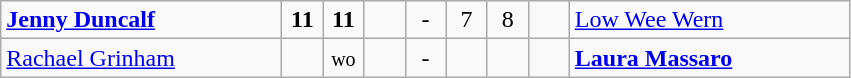<table class="wikitable">
<tr>
<td width=180> <strong><a href='#'>Jenny Duncalf</a></strong></td>
<td style="width:20px; text-align:center;"><strong>11</strong></td>
<td style="width:20px; text-align:center;"><strong>11</strong></td>
<td style="width:20px; text-align:center;"></td>
<td style="width:20px; text-align:center;">-</td>
<td style="width:20px; text-align:center;">7</td>
<td style="width:20px; text-align:center;">8</td>
<td style="width:20px; text-align:center;"></td>
<td width=180> <a href='#'>Low Wee Wern</a></td>
</tr>
<tr>
<td> <a href='#'>Rachael Grinham</a></td>
<td style="text-align:center;"></td>
<td style="text-align:center;"><small>wo</small></td>
<td style="text-align:center;"></td>
<td style="text-align:center;">-</td>
<td style="text-align:center;"></td>
<td style="text-align:center;"></td>
<td style="text-align:center;"></td>
<td> <strong><a href='#'>Laura Massaro</a></strong></td>
</tr>
</table>
